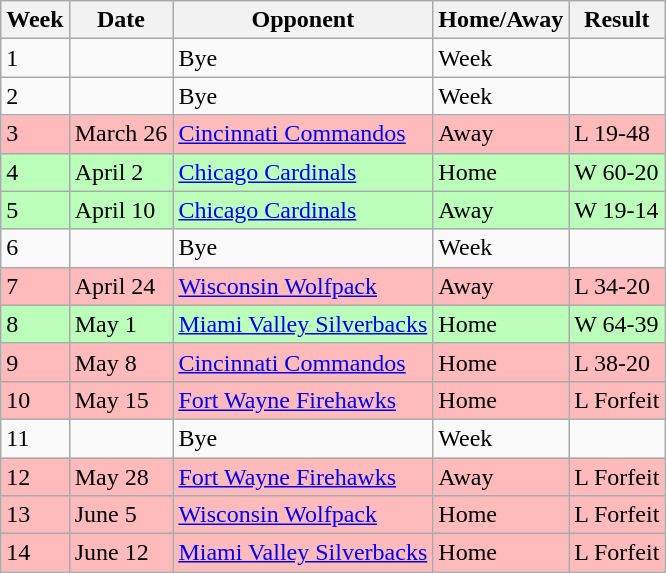<table class="wikitable">
<tr>
<th>Week</th>
<th>Date</th>
<th>Opponent</th>
<th>Home/Away</th>
<th>Result</th>
</tr>
<tr>
<td>1</td>
<td></td>
<td>Bye</td>
<td>Week</td>
<td></td>
</tr>
<tr>
<td>2</td>
<td></td>
<td>Bye</td>
<td>Week</td>
<td></td>
</tr>
<tr bgcolor="#ffbbbb">
<td>3</td>
<td>March 26</td>
<td><a href='#'>Cincinnati Commandos</a></td>
<td>Away</td>
<td>L 19-48</td>
</tr>
<tr bgcolor="#bbffbb">
<td>4</td>
<td>April 2</td>
<td><a href='#'>Chicago Cardinals</a></td>
<td>Home</td>
<td>W 60-20</td>
</tr>
<tr bgcolor="#bbffbb">
<td>5</td>
<td>April 10</td>
<td><a href='#'>Chicago Cardinals</a></td>
<td>Away</td>
<td>W 19-14</td>
</tr>
<tr>
<td>6</td>
<td></td>
<td>Bye</td>
<td>Week</td>
<td></td>
</tr>
<tr bgcolor="#ffbbbb">
<td>7</td>
<td>April 24</td>
<td><a href='#'>Wisconsin Wolfpack</a></td>
<td>Away</td>
<td>L 34-20</td>
</tr>
<tr bgcolor="#bbffbb">
<td>8</td>
<td>May 1</td>
<td><a href='#'>Miami Valley Silverbacks</a></td>
<td>Home</td>
<td>W 64-39</td>
</tr>
<tr bgcolor="#ffbbbb">
<td>9</td>
<td>May 8</td>
<td><a href='#'>Cincinnati Commandos</a></td>
<td>Home</td>
<td>L 38-20</td>
</tr>
<tr bgcolor="#ffbbbb">
<td>10</td>
<td>May 15</td>
<td><a href='#'>Fort Wayne Firehawks</a></td>
<td>Home</td>
<td>L Forfeit</td>
</tr>
<tr>
<td>11</td>
<td></td>
<td>Bye</td>
<td>Week</td>
<td></td>
</tr>
<tr bgcolor="#ffbbbb">
<td>12</td>
<td>May 28</td>
<td><a href='#'>Fort Wayne Firehawks</a></td>
<td>Away</td>
<td>L Forfeit</td>
</tr>
<tr bgcolor="#ffbbbb">
<td>13</td>
<td>June 5</td>
<td><a href='#'>Wisconsin Wolfpack</a></td>
<td>Home</td>
<td>L Forfeit</td>
</tr>
<tr bgcolor="#ffbbbb">
<td>14</td>
<td>June 12</td>
<td><a href='#'>Miami Valley Silverbacks</a></td>
<td>Home</td>
<td>L Forfeit</td>
</tr>
</table>
